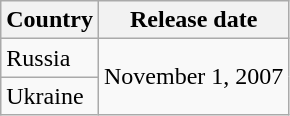<table class="wikitable">
<tr>
<th>Country</th>
<th>Release date</th>
</tr>
<tr>
<td>Russia</td>
<td rowspan="2">November 1, 2007</td>
</tr>
<tr>
<td>Ukraine</td>
</tr>
</table>
